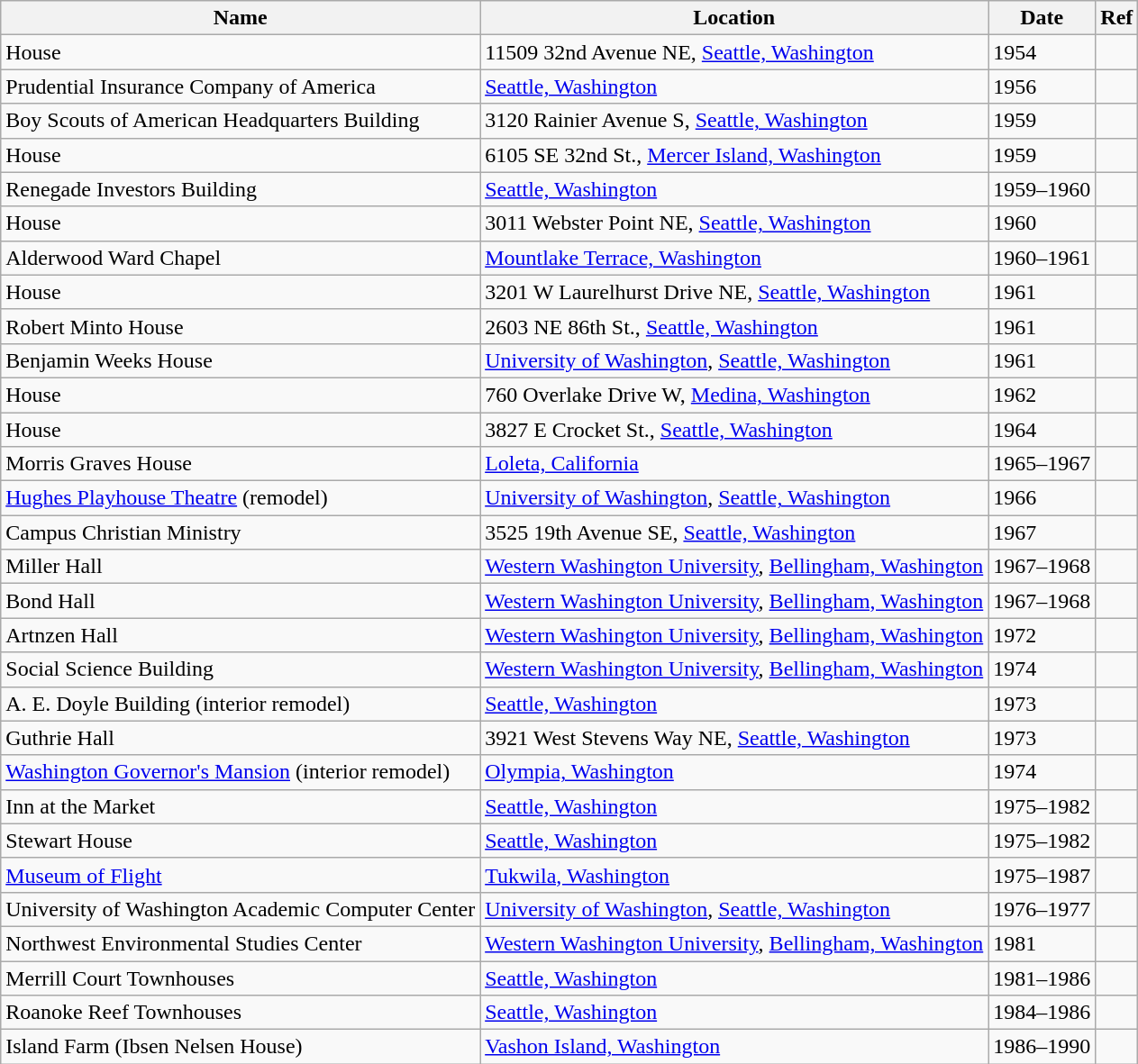<table class="wikitable">
<tr>
<th>Name</th>
<th>Location</th>
<th>Date</th>
<th>Ref</th>
</tr>
<tr>
<td>House</td>
<td>11509 32nd Avenue NE, <a href='#'>Seattle, Washington</a></td>
<td>1954</td>
<td></td>
</tr>
<tr>
<td>Prudential Insurance Company of America</td>
<td><a href='#'>Seattle, Washington</a></td>
<td>1956</td>
<td></td>
</tr>
<tr>
<td>Boy Scouts of American Headquarters Building</td>
<td>3120 Rainier Avenue S, <a href='#'>Seattle, Washington</a></td>
<td>1959</td>
<td></td>
</tr>
<tr>
<td>House</td>
<td>6105 SE 32nd St., <a href='#'>Mercer Island, Washington</a></td>
<td>1959</td>
<td></td>
</tr>
<tr>
<td>Renegade Investors Building</td>
<td><a href='#'>Seattle, Washington</a></td>
<td>1959–1960</td>
<td></td>
</tr>
<tr>
<td>House</td>
<td>3011 Webster Point NE, <a href='#'>Seattle, Washington</a></td>
<td>1960</td>
<td></td>
</tr>
<tr>
<td>Alderwood Ward Chapel</td>
<td><a href='#'>Mountlake Terrace, Washington</a></td>
<td>1960–1961</td>
<td></td>
</tr>
<tr>
<td>House</td>
<td>3201 W Laurelhurst Drive NE, <a href='#'>Seattle, Washington</a></td>
<td>1961</td>
<td></td>
</tr>
<tr>
<td>Robert Minto House</td>
<td>2603 NE 86th St., <a href='#'>Seattle, Washington</a></td>
<td>1961</td>
<td></td>
</tr>
<tr>
<td>Benjamin Weeks House</td>
<td><a href='#'>University of Washington</a>, <a href='#'>Seattle, Washington</a></td>
<td>1961</td>
<td></td>
</tr>
<tr>
<td>House</td>
<td>760 Overlake Drive W, <a href='#'>Medina, Washington</a></td>
<td>1962</td>
<td></td>
</tr>
<tr>
<td>House</td>
<td>3827 E Crocket St., <a href='#'>Seattle, Washington</a></td>
<td>1964</td>
<td></td>
</tr>
<tr>
<td>Morris Graves House</td>
<td><a href='#'>Loleta, California</a></td>
<td>1965–1967</td>
<td></td>
</tr>
<tr>
<td><a href='#'>Hughes Playhouse Theatre</a> (remodel)</td>
<td><a href='#'>University of Washington</a>, <a href='#'>Seattle, Washington</a></td>
<td>1966</td>
<td></td>
</tr>
<tr>
<td>Campus Christian Ministry</td>
<td>3525 19th Avenue SE, <a href='#'>Seattle, Washington</a></td>
<td>1967</td>
<td></td>
</tr>
<tr>
<td>Miller Hall</td>
<td><a href='#'>Western Washington University</a>, <a href='#'>Bellingham, Washington</a></td>
<td>1967–1968</td>
<td></td>
</tr>
<tr>
<td>Bond Hall</td>
<td><a href='#'>Western Washington University</a>, <a href='#'>Bellingham, Washington</a></td>
<td>1967–1968</td>
<td></td>
</tr>
<tr>
<td>Artnzen Hall</td>
<td><a href='#'>Western Washington University</a>, <a href='#'>Bellingham, Washington</a></td>
<td>1972</td>
<td></td>
</tr>
<tr>
<td>Social Science Building</td>
<td><a href='#'>Western Washington University</a>, <a href='#'>Bellingham, Washington</a></td>
<td>1974</td>
<td></td>
</tr>
<tr>
<td>A. E. Doyle Building (interior remodel)</td>
<td><a href='#'>Seattle, Washington</a></td>
<td>1973</td>
<td></td>
</tr>
<tr>
<td>Guthrie Hall</td>
<td>3921 West Stevens Way NE, <a href='#'>Seattle, Washington</a></td>
<td>1973</td>
<td></td>
</tr>
<tr>
<td><a href='#'>Washington Governor's Mansion</a> (interior remodel)</td>
<td><a href='#'>Olympia, Washington</a></td>
<td>1974</td>
<td></td>
</tr>
<tr>
<td>Inn at the Market</td>
<td><a href='#'>Seattle, Washington</a></td>
<td>1975–1982</td>
<td></td>
</tr>
<tr>
<td>Stewart House</td>
<td><a href='#'>Seattle, Washington</a></td>
<td>1975–1982</td>
<td></td>
</tr>
<tr>
<td><a href='#'>Museum of Flight</a></td>
<td><a href='#'>Tukwila, Washington</a></td>
<td>1975–1987</td>
<td></td>
</tr>
<tr>
<td>University of Washington Academic Computer Center</td>
<td><a href='#'>University of Washington</a>, <a href='#'>Seattle, Washington</a></td>
<td>1976–1977</td>
<td></td>
</tr>
<tr>
<td>Northwest Environmental Studies Center</td>
<td><a href='#'>Western Washington University</a>, <a href='#'>Bellingham, Washington</a></td>
<td>1981</td>
<td></td>
</tr>
<tr>
<td>Merrill Court Townhouses</td>
<td><a href='#'>Seattle, Washington</a></td>
<td>1981–1986</td>
<td></td>
</tr>
<tr>
<td>Roanoke Reef Townhouses</td>
<td><a href='#'>Seattle, Washington</a></td>
<td>1984–1986</td>
<td></td>
</tr>
<tr>
<td>Island Farm (Ibsen Nelsen House)</td>
<td><a href='#'>Vashon Island, Washington</a></td>
<td>1986–1990</td>
<td></td>
</tr>
</table>
